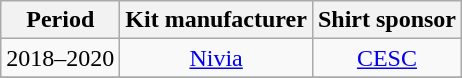<table class="wikitable" style="text-align:center;margin-left:1em;float:center">
<tr>
<th>Period</th>
<th>Kit manufacturer</th>
<th>Shirt sponsor</th>
</tr>
<tr>
<td>2018–2020</td>
<td> <a href='#'>Nivia</a></td>
<td><a href='#'>CESC</a></td>
</tr>
<tr>
</tr>
</table>
